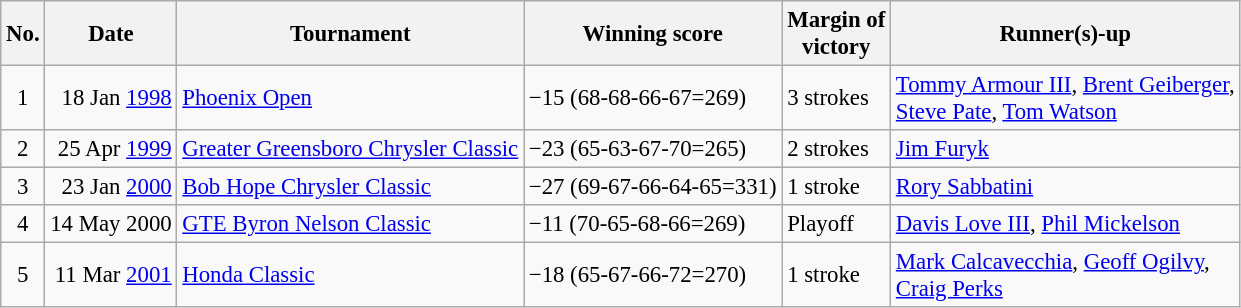<table class="wikitable" style="font-size:95%;">
<tr>
<th>No.</th>
<th>Date</th>
<th>Tournament</th>
<th>Winning score</th>
<th>Margin of<br>victory</th>
<th>Runner(s)-up</th>
</tr>
<tr>
<td align=center>1</td>
<td align=right>18 Jan <a href='#'>1998</a></td>
<td><a href='#'>Phoenix Open</a></td>
<td>−15 (68-68-66-67=269)</td>
<td>3 strokes</td>
<td> <a href='#'>Tommy Armour III</a>,  <a href='#'>Brent Geiberger</a>,<br> <a href='#'>Steve Pate</a>,  <a href='#'>Tom Watson</a></td>
</tr>
<tr>
<td align=center>2</td>
<td align=right>25 Apr <a href='#'>1999</a></td>
<td><a href='#'>Greater Greensboro Chrysler Classic</a></td>
<td>−23 (65-63-67-70=265)</td>
<td>2 strokes</td>
<td> <a href='#'>Jim Furyk</a></td>
</tr>
<tr>
<td align=center>3</td>
<td align=right>23 Jan <a href='#'>2000</a></td>
<td><a href='#'>Bob Hope Chrysler Classic</a></td>
<td>−27 (69-67-66-64-65=331)</td>
<td>1 stroke</td>
<td> <a href='#'>Rory Sabbatini</a></td>
</tr>
<tr>
<td align=center>4</td>
<td align=right>14 May 2000</td>
<td><a href='#'>GTE Byron Nelson Classic</a></td>
<td>−11 (70-65-68-66=269)</td>
<td>Playoff</td>
<td> <a href='#'>Davis Love III</a>,  <a href='#'>Phil Mickelson</a></td>
</tr>
<tr>
<td align=center>5</td>
<td align=right>11 Mar <a href='#'>2001</a></td>
<td><a href='#'>Honda Classic</a></td>
<td>−18 (65-67-66-72=270)</td>
<td>1 stroke</td>
<td> <a href='#'>Mark Calcavecchia</a>,  <a href='#'>Geoff Ogilvy</a>,<br> <a href='#'>Craig Perks</a></td>
</tr>
</table>
